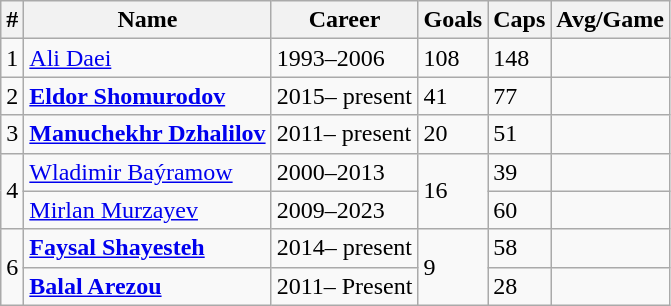<table class="wikitable";>
<tr>
<th>#</th>
<th>Name</th>
<th>Career</th>
<th>Goals</th>
<th>Caps</th>
<th>Avg/Game</th>
</tr>
<tr>
<td>1</td>
<td> <a href='#'>Ali Daei</a> </td>
<td>1993–2006</td>
<td>108</td>
<td>148</td>
<td></td>
</tr>
<tr>
<td>2</td>
<td> <strong><a href='#'>Eldor Shomurodov</a></strong></td>
<td>2015– present</td>
<td>41</td>
<td>77</td>
<td></td>
</tr>
<tr>
<td>3</td>
<td> <strong><a href='#'>Manuchekhr Dzhalilov</a></strong></td>
<td>2011– present</td>
<td>20</td>
<td>51</td>
<td></td>
</tr>
<tr>
<td rowspan="2">4</td>
<td> <a href='#'>Wladimir Baýramow</a></td>
<td>2000–2013</td>
<td rowspan="2">16</td>
<td>39</td>
<td></td>
</tr>
<tr>
<td> <a href='#'>Mirlan Murzayev</a></td>
<td>2009–2023</td>
<td>60</td>
<td></td>
</tr>
<tr>
<td rowspan="2">6</td>
<td> <strong><a href='#'>Faysal Shayesteh</a></strong></td>
<td>2014– present</td>
<td rowspan="2">9</td>
<td>58</td>
<td></td>
</tr>
<tr>
<td> <strong><a href='#'>Balal Arezou</a></strong></td>
<td>2011– Present</td>
<td>28</td>
<td></td>
</tr>
</table>
